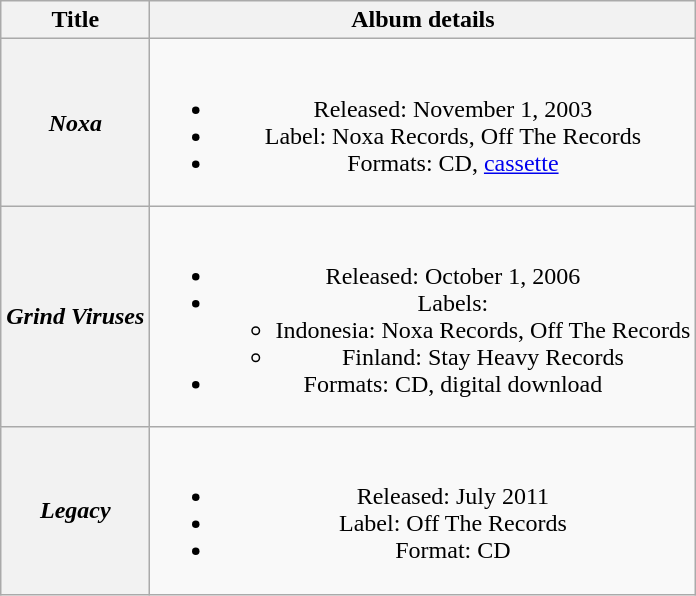<table class="wikitable plainrowheaders" style="text-align:center;">
<tr>
<th scope="col">Title</th>
<th scope="col">Album details</th>
</tr>
<tr>
<th scope="row"><em>Noxa</em></th>
<td><br><ul><li>Released: November 1, 2003</li><li>Label: Noxa Records, Off The Records</li><li>Formats: CD, <a href='#'>cassette</a></li></ul></td>
</tr>
<tr>
<th scope="row"><em>Grind Viruses</em></th>
<td><br><ul><li>Released: October 1, 2006</li><li>Labels:<ul><li>Indonesia: Noxa Records, Off The Records</li><li>Finland: Stay Heavy Records</li></ul></li><li>Formats: CD, digital download</li></ul></td>
</tr>
<tr>
<th scope="row"><em>Legacy</em></th>
<td><br><ul><li>Released: July 2011</li><li>Label: Off The Records</li><li>Format: CD</li></ul></td>
</tr>
</table>
